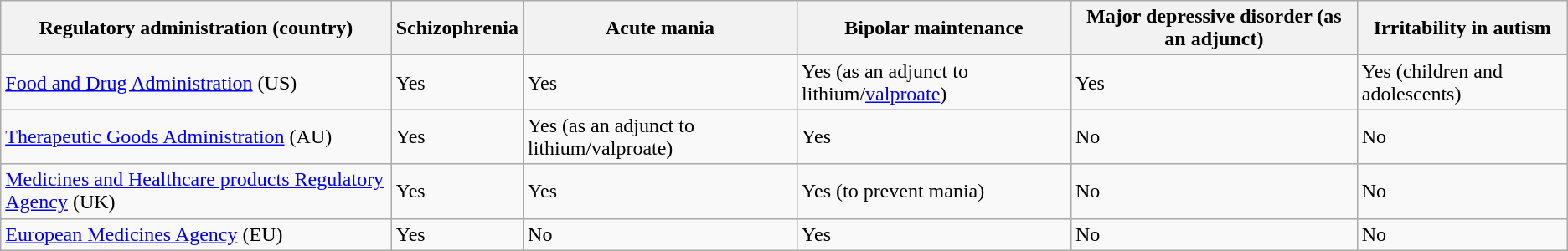<table class="wikitable">
<tr>
<th>Regulatory administration (country)</th>
<th>Schizophrenia</th>
<th>Acute mania</th>
<th>Bipolar maintenance</th>
<th>Major depressive disorder (as an adjunct)</th>
<th>Irritability in autism</th>
</tr>
<tr>
<td><a href='#'>Food and Drug Administration</a> (US)</td>
<td>Yes</td>
<td>Yes</td>
<td>Yes (as an adjunct to lithium/<a href='#'>valproate</a>)</td>
<td>Yes</td>
<td>Yes (children and adolescents)</td>
</tr>
<tr>
<td><a href='#'>Therapeutic Goods Administration</a> (AU)</td>
<td>Yes</td>
<td>Yes (as an adjunct to lithium/valproate)</td>
<td>Yes</td>
<td>No</td>
<td>No</td>
</tr>
<tr>
<td><a href='#'>Medicines and Healthcare products Regulatory Agency</a> (UK)</td>
<td>Yes</td>
<td>Yes</td>
<td>Yes (to prevent mania)</td>
<td>No</td>
<td>No</td>
</tr>
<tr>
<td><a href='#'>European Medicines Agency</a> (EU)</td>
<td>Yes</td>
<td>No</td>
<td>Yes</td>
<td>No</td>
<td>No</td>
</tr>
</table>
